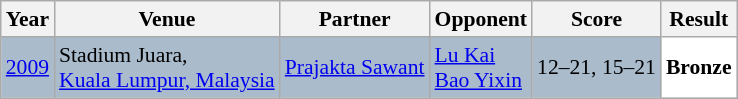<table class="sortable wikitable" style="font-size: 90%;">
<tr>
<th>Year</th>
<th>Venue</th>
<th>Partner</th>
<th>Opponent</th>
<th>Score</th>
<th>Result</th>
</tr>
<tr style="background:#AABBCC">
<td align="center"><a href='#'>2009</a></td>
<td align="left">Stadium Juara,<br><a href='#'>Kuala Lumpur, Malaysia</a></td>
<td align="left"> <a href='#'>Prajakta Sawant</a></td>
<td align="left"> <a href='#'>Lu Kai</a> <br>  <a href='#'>Bao Yixin</a></td>
<td align="left">12–21, 15–21</td>
<td style="text-align:left; background:white"> <strong>Bronze</strong></td>
</tr>
</table>
